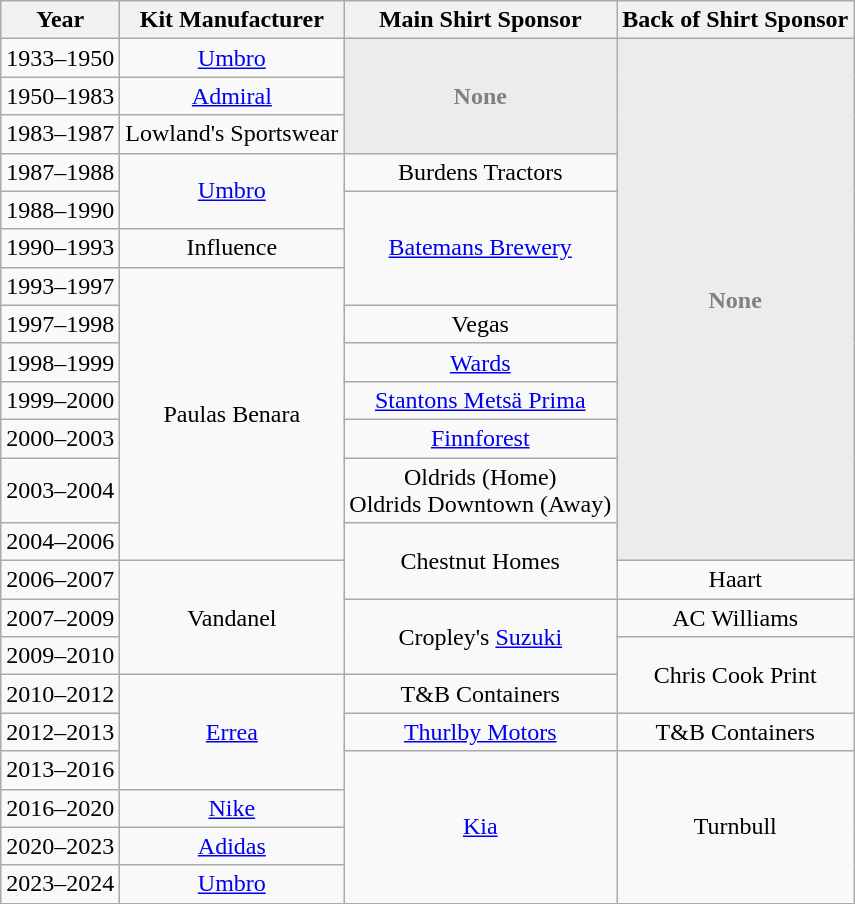<table class="wikitable" style="text-align:center;">
<tr>
<th>Year</th>
<th>Kit Manufacturer</th>
<th>Main Shirt Sponsor</th>
<th>Back of Shirt Sponsor</th>
</tr>
<tr>
<td>1933–1950</td>
<td><a href='#'>Umbro</a></td>
<td rowspan="3" style="background:#ececec; color:gray; vertical-align:middle; text-align:center;" class="table-na"><strong>None</strong></td>
<td rowspan="13" style="background:#ececec; color:gray; vertical-align:middle; text-align:center;" class="table-na"><strong>None</strong></td>
</tr>
<tr>
<td>1950–1983</td>
<td><a href='#'>Admiral</a></td>
</tr>
<tr>
<td>1983–1987</td>
<td>Lowland's Sportswear</td>
</tr>
<tr>
<td>1987–1988</td>
<td rowspan=2><a href='#'>Umbro</a></td>
<td>Burdens Tractors</td>
</tr>
<tr>
<td>1988–1990</td>
<td rowspan=3><a href='#'>Batemans Brewery</a></td>
</tr>
<tr>
<td>1990–1993</td>
<td>Influence</td>
</tr>
<tr>
<td>1993–1997</td>
<td rowspan=7>Paulas Benara</td>
</tr>
<tr>
<td>1997–1998</td>
<td>Vegas</td>
</tr>
<tr>
<td>1998–1999</td>
<td><a href='#'>Wards</a></td>
</tr>
<tr>
<td>1999–2000</td>
<td><a href='#'>Stantons Metsä Prima</a></td>
</tr>
<tr>
<td>2000–2003</td>
<td><a href='#'>Finnforest</a></td>
</tr>
<tr>
<td>2003–2004</td>
<td>Oldrids (Home)<br> Oldrids Downtown (Away)</td>
</tr>
<tr>
<td>2004–2006</td>
<td rowspan=2>Chestnut Homes</td>
</tr>
<tr>
<td>2006–2007</td>
<td rowspan=3>Vandanel</td>
<td>Haart</td>
</tr>
<tr>
<td>2007–2009</td>
<td rowspan=2>Cropley's <a href='#'>Suzuki</a></td>
<td>AC Williams</td>
</tr>
<tr>
<td>2009–2010</td>
<td rowspan=2>Chris Cook Print</td>
</tr>
<tr>
<td>2010–2012</td>
<td rowspan=3><a href='#'>Errea</a></td>
<td>T&B Containers</td>
</tr>
<tr>
<td>2012–2013</td>
<td><a href='#'>Thurlby Motors</a></td>
<td>T&B Containers</td>
</tr>
<tr>
<td>2013–2016</td>
<td rowspan=4><a href='#'>Kia</a></td>
<td rowspan=4>Turnbull</td>
</tr>
<tr>
<td>2016–2020</td>
<td><a href='#'>Nike</a></td>
</tr>
<tr>
<td>2020–2023</td>
<td><a href='#'>Adidas</a></td>
</tr>
<tr>
<td>2023–2024</td>
<td><a href='#'>Umbro</a></td>
</tr>
</table>
